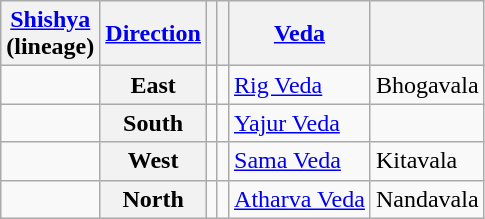<table class="wikitable">
<tr>
<th><a href='#'>Shishya</a><br>(lineage)</th>
<th><a href='#'>Direction</a></th>
<th><a href='#'></a></th>
<th></th>
<th><a href='#'>Veda</a></th>
<th></th>
</tr>
<tr>
<td></td>
<th>East</th>
<td></td>
<td></td>
<td><a href='#'>Rig Veda</a></td>
<td>Bhogavala</td>
</tr>
<tr>
<td></td>
<th>South</th>
<td></td>
<td></td>
<td><a href='#'>Yajur Veda</a></td>
<td></td>
</tr>
<tr>
<td></td>
<th>West</th>
<td></td>
<td></td>
<td><a href='#'>Sama Veda</a></td>
<td>Kitavala</td>
</tr>
<tr>
<td></td>
<th>North</th>
<td></td>
<td></td>
<td><a href='#'>Atharva Veda</a></td>
<td>Nandavala</td>
</tr>
</table>
